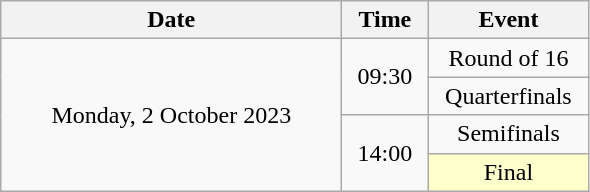<table class = "wikitable" style="text-align:center;">
<tr>
<th width=220>Date</th>
<th width=50>Time</th>
<th width=100>Event</th>
</tr>
<tr>
<td rowspan=4>Monday, 2 October 2023</td>
<td rowspan=2>09:30</td>
<td>Round of 16</td>
</tr>
<tr>
<td>Quarterfinals</td>
</tr>
<tr>
<td rowspan=2>14:00</td>
<td>Semifinals</td>
</tr>
<tr>
<td bgcolor=ffffcc>Final</td>
</tr>
</table>
